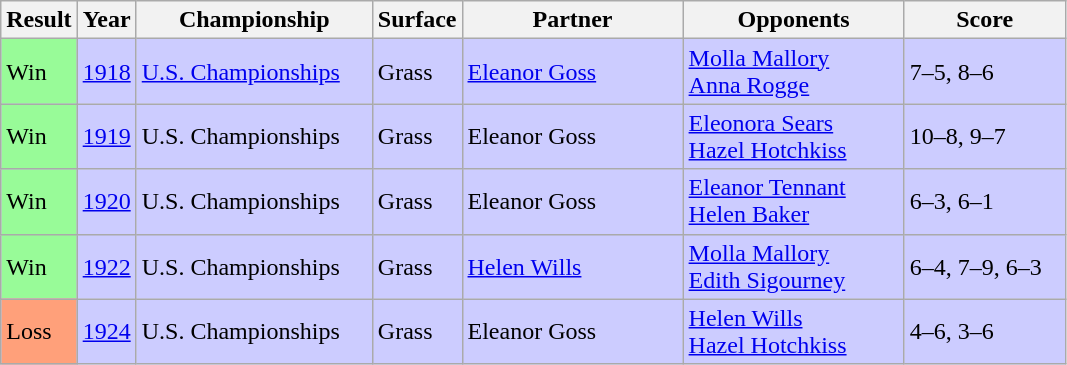<table class="sortable wikitable">
<tr>
<th>Result</th>
<th>Year</th>
<th style="width:150px">Championship</th>
<th style="width:50px">Surface</th>
<th style="width:140px">Partner</th>
<th style="width:140px">Opponents</th>
<th style="width:100px" class="unsortable">Score</th>
</tr>
<tr style="background:#ccf;">
<td style="background:#98fb98;">Win</td>
<td><a href='#'>1918</a></td>
<td><a href='#'>U.S. Championships</a></td>
<td>Grass</td>
<td> <a href='#'>Eleanor Goss</a></td>
<td>  <a href='#'>Molla Mallory</a><br>  <a href='#'>Anna Rogge</a></td>
<td>7–5, 8–6</td>
</tr>
<tr style="background:#ccf;">
<td style="background:#98fb98;">Win</td>
<td><a href='#'>1919</a></td>
<td>U.S. Championships</td>
<td>Grass</td>
<td> Eleanor Goss</td>
<td>  <a href='#'>Eleonora Sears</a> <br>  <a href='#'>Hazel Hotchkiss</a></td>
<td>10–8, 9–7</td>
</tr>
<tr style="background:#ccf;">
<td style="background:#98fb98;">Win</td>
<td><a href='#'>1920</a></td>
<td>U.S. Championships</td>
<td>Grass</td>
<td> Eleanor Goss</td>
<td> <a href='#'>Eleanor Tennant</a> <br>  <a href='#'>Helen Baker</a></td>
<td>6–3, 6–1</td>
</tr>
<tr style="background:#ccf;">
<td style="background:#98fb98;">Win</td>
<td><a href='#'>1922</a></td>
<td>U.S. Championships</td>
<td>Grass</td>
<td> <a href='#'>Helen Wills</a></td>
<td>  <a href='#'>Molla Mallory</a> <br>  <a href='#'>Edith Sigourney</a></td>
<td>6–4, 7–9, 6–3</td>
</tr>
<tr style="background:#ccf;">
<td style="background:#ffa07a;">Loss</td>
<td><a href='#'>1924</a></td>
<td>U.S. Championships</td>
<td>Grass</td>
<td> Eleanor Goss</td>
<td> <a href='#'>Helen Wills</a> <br>  <a href='#'>Hazel Hotchkiss</a></td>
<td>4–6, 3–6</td>
</tr>
</table>
